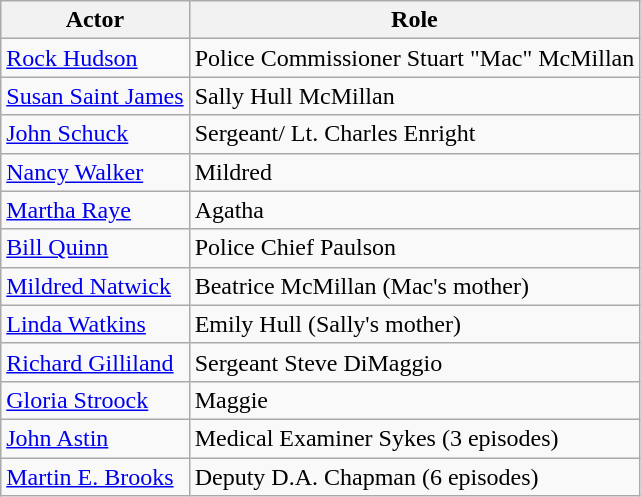<table class="wikitable">
<tr ">
<th>Actor</th>
<th>Role</th>
</tr>
<tr>
<td><a href='#'>Rock Hudson</a></td>
<td>Police Commissioner Stuart "Mac" McMillan</td>
</tr>
<tr>
<td><a href='#'>Susan Saint James</a></td>
<td>Sally Hull McMillan</td>
</tr>
<tr>
<td><a href='#'>John Schuck</a></td>
<td>Sergeant/ Lt. Charles Enright</td>
</tr>
<tr>
<td><a href='#'>Nancy Walker</a></td>
<td>Mildred</td>
</tr>
<tr>
<td><a href='#'>Martha Raye</a></td>
<td>Agatha</td>
</tr>
<tr>
<td><a href='#'>Bill Quinn</a></td>
<td>Police Chief Paulson</td>
</tr>
<tr>
<td><a href='#'>Mildred Natwick</a></td>
<td>Beatrice McMillan (Mac's mother)</td>
</tr>
<tr>
<td><a href='#'>Linda Watkins</a></td>
<td>Emily Hull (Sally's mother)</td>
</tr>
<tr>
<td><a href='#'>Richard Gilliland</a></td>
<td>Sergeant Steve DiMaggio</td>
</tr>
<tr>
<td><a href='#'>Gloria Stroock</a></td>
<td>Maggie</td>
</tr>
<tr>
<td><a href='#'>John Astin</a></td>
<td>Medical Examiner Sykes (3 episodes)</td>
</tr>
<tr>
<td><a href='#'>Martin E. Brooks</a></td>
<td>Deputy D.A. Chapman (6 episodes)</td>
</tr>
</table>
